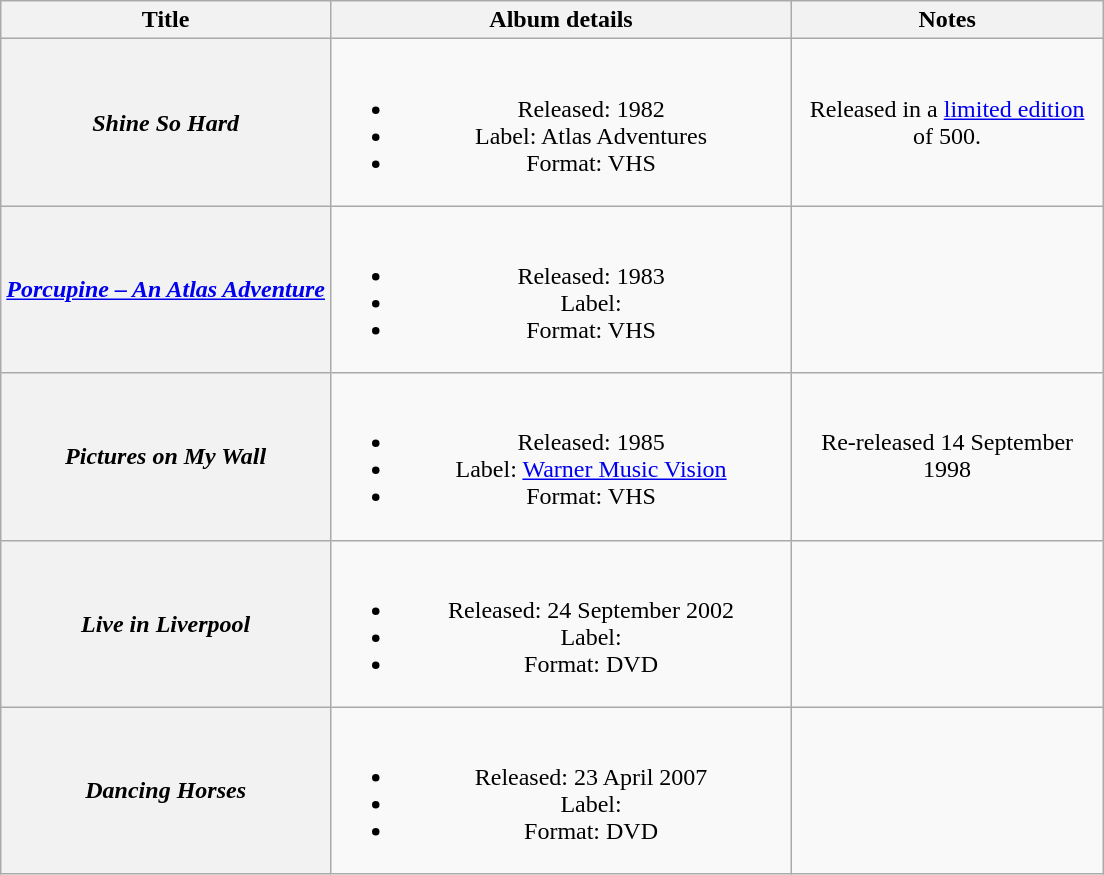<table class="wikitable plainrowheaders" style="text-align:center;">
<tr>
<th scope="col">Title</th>
<th scope="col" width="300">Album details</th>
<th scope="col" width="200">Notes</th>
</tr>
<tr>
<th scope="row"><em>Shine So Hard</em></th>
<td><br><ul><li>Released: 1982</li><li>Label: Atlas Adventures</li><li>Format: VHS</li></ul></td>
<td>Released in a <a href='#'>limited edition</a> of 500.</td>
</tr>
<tr>
<th scope="row"><em><a href='#'>Porcupine – An Atlas Adventure</a></em></th>
<td><br><ul><li>Released: 1983</li><li>Label: </li><li>Format: VHS</li></ul></td>
<td></td>
</tr>
<tr>
<th scope="row"><em>Pictures on My Wall</em></th>
<td><br><ul><li>Released: 1985</li><li>Label: <a href='#'>Warner Music Vision</a></li><li>Format: VHS</li></ul></td>
<td>Re-released 14 September 1998</td>
</tr>
<tr>
<th scope="row"><em>Live in Liverpool</em></th>
<td><br><ul><li>Released: 24 September 2002</li><li>Label: </li><li>Format: DVD</li></ul></td>
<td></td>
</tr>
<tr>
<th scope="row"><em>Dancing Horses</em></th>
<td><br><ul><li>Released: 23 April 2007</li><li>Label: </li><li>Format: DVD</li></ul></td>
<td></td>
</tr>
</table>
